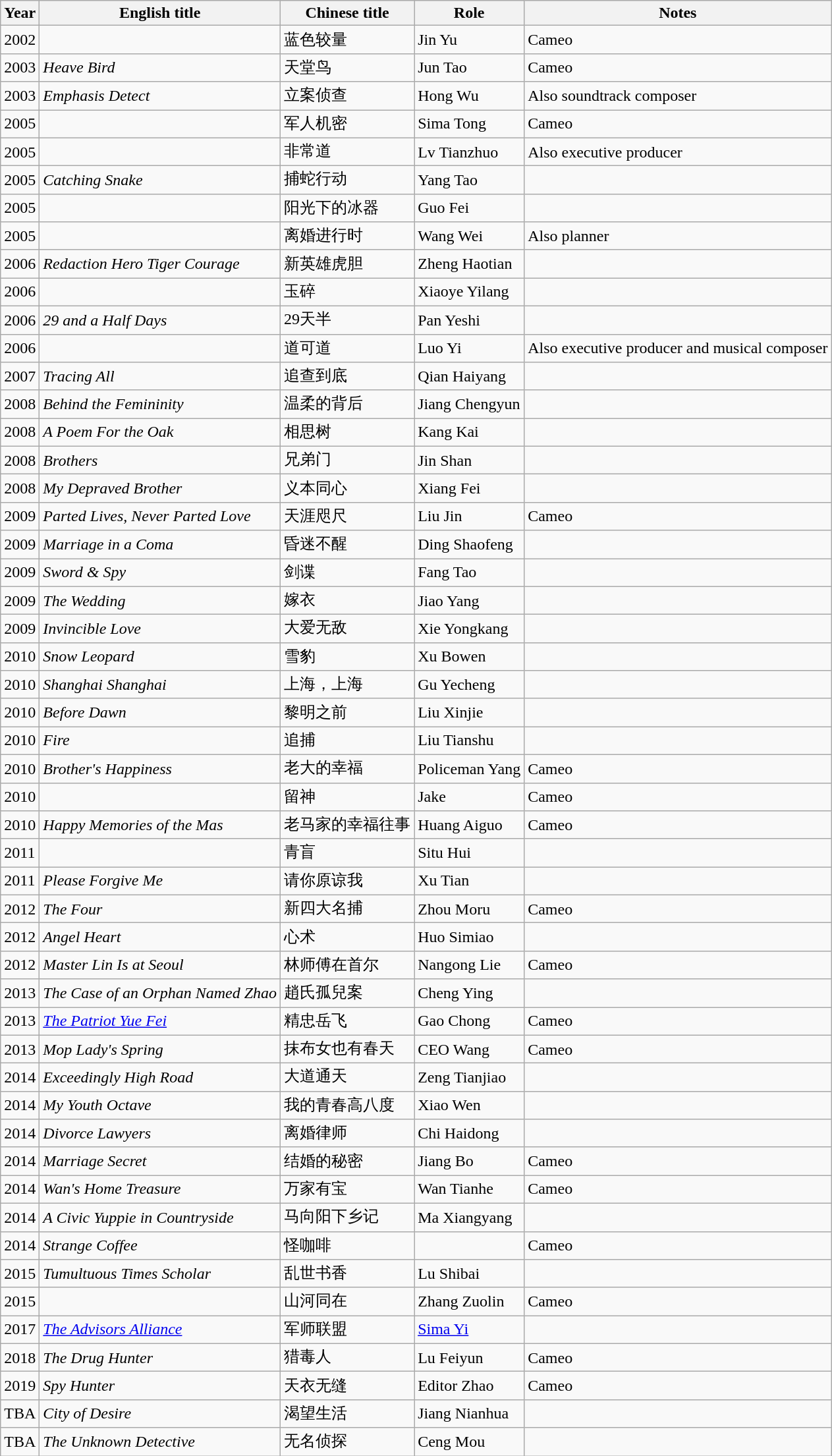<table class="wikitable sortable">
<tr>
<th>Year</th>
<th>English title</th>
<th>Chinese title</th>
<th>Role</th>
<th>Notes</th>
</tr>
<tr>
<td>2002</td>
<td></td>
<td>蓝色较量</td>
<td>Jin Yu</td>
<td>Cameo</td>
</tr>
<tr>
<td>2003</td>
<td><em>Heave Bird</em></td>
<td>天堂鸟</td>
<td>Jun Tao</td>
<td>Cameo</td>
</tr>
<tr>
<td>2003</td>
<td><em>Emphasis Detect</em></td>
<td>立案侦查</td>
<td>Hong Wu</td>
<td>Also soundtrack composer</td>
</tr>
<tr>
<td>2005</td>
<td></td>
<td>军人机密</td>
<td>Sima Tong</td>
<td>Cameo</td>
</tr>
<tr>
<td>2005</td>
<td></td>
<td>非常道</td>
<td>Lv Tianzhuo</td>
<td>Also executive producer</td>
</tr>
<tr>
<td>2005</td>
<td><em>Catching Snake</em></td>
<td>捕蛇行动</td>
<td>Yang Tao</td>
<td></td>
</tr>
<tr>
<td>2005</td>
<td></td>
<td>阳光下的冰器</td>
<td>Guo Fei</td>
<td></td>
</tr>
<tr>
<td>2005</td>
<td></td>
<td>离婚进行时</td>
<td>Wang Wei</td>
<td>Also planner</td>
</tr>
<tr>
<td>2006</td>
<td><em>Redaction Hero Tiger Courage</em></td>
<td>新英雄虎胆</td>
<td>Zheng Haotian</td>
<td></td>
</tr>
<tr>
<td>2006</td>
<td></td>
<td>玉碎</td>
<td>Xiaoye Yilang</td>
<td></td>
</tr>
<tr>
<td>2006</td>
<td><em>29 and a Half Days</em></td>
<td>29天半</td>
<td>Pan Yeshi</td>
<td></td>
</tr>
<tr>
<td>2006</td>
<td></td>
<td>道可道</td>
<td>Luo Yi</td>
<td>Also executive producer and musical composer</td>
</tr>
<tr>
<td>2007</td>
<td><em>Tracing All</em></td>
<td>追查到底</td>
<td>Qian Haiyang</td>
<td></td>
</tr>
<tr>
<td>2008</td>
<td><em>Behind the Femininity</em></td>
<td>温柔的背后</td>
<td>Jiang Chengyun</td>
<td></td>
</tr>
<tr>
<td>2008</td>
<td><em>A Poem For the Oak</em></td>
<td>相思树</td>
<td>Kang Kai</td>
<td></td>
</tr>
<tr>
<td>2008</td>
<td><em>Brothers</em></td>
<td>兄弟门</td>
<td>Jin Shan</td>
<td></td>
</tr>
<tr>
<td>2008</td>
<td><em>My Depraved Brother</em></td>
<td>义本同心</td>
<td>Xiang Fei</td>
<td></td>
</tr>
<tr>
<td>2009</td>
<td><em>Parted Lives, Never Parted Love</em></td>
<td>天涯咫尺</td>
<td>Liu Jin</td>
<td>Cameo</td>
</tr>
<tr>
<td>2009</td>
<td><em>Marriage in a Coma</em></td>
<td>昏迷不醒</td>
<td>Ding Shaofeng</td>
<td></td>
</tr>
<tr>
<td>2009</td>
<td><em>Sword & Spy</em></td>
<td>剑谍</td>
<td>Fang Tao</td>
<td></td>
</tr>
<tr>
<td>2009</td>
<td><em>The Wedding</em></td>
<td>嫁衣</td>
<td>Jiao Yang</td>
<td></td>
</tr>
<tr>
<td>2009</td>
<td><em>Invincible Love</em></td>
<td>大爱无敌</td>
<td>Xie Yongkang</td>
<td></td>
</tr>
<tr>
<td>2010</td>
<td><em>Snow Leopard</em></td>
<td>雪豹</td>
<td>Xu Bowen</td>
<td></td>
</tr>
<tr>
<td>2010</td>
<td><em>Shanghai Shanghai</em></td>
<td>上海，上海</td>
<td>Gu Yecheng</td>
<td></td>
</tr>
<tr>
<td>2010</td>
<td><em>Before Dawn</em></td>
<td>黎明之前</td>
<td>Liu Xinjie</td>
<td></td>
</tr>
<tr>
<td>2010</td>
<td><em>Fire</em></td>
<td>追捕</td>
<td>Liu Tianshu</td>
<td></td>
</tr>
<tr>
<td>2010</td>
<td><em>Brother's Happiness</em></td>
<td>老大的幸福</td>
<td>Policeman Yang</td>
<td>Cameo</td>
</tr>
<tr>
<td>2010</td>
<td></td>
<td>留神</td>
<td>Jake</td>
<td>Cameo</td>
</tr>
<tr>
<td>2010</td>
<td><em>Happy Memories of the Mas</em></td>
<td>老马家的幸福往事</td>
<td>Huang Aiguo</td>
<td>Cameo</td>
</tr>
<tr>
<td>2011</td>
<td></td>
<td>青盲</td>
<td>Situ Hui</td>
<td></td>
</tr>
<tr>
<td>2011</td>
<td><em>Please Forgive Me</em></td>
<td>请你原谅我</td>
<td>Xu Tian</td>
<td></td>
</tr>
<tr>
<td>2012</td>
<td><em>The Four</em></td>
<td>新四大名捕</td>
<td>Zhou Moru</td>
<td>Cameo</td>
</tr>
<tr>
<td>2012</td>
<td><em>Angel Heart</em></td>
<td>心术</td>
<td>Huo Simiao</td>
<td></td>
</tr>
<tr>
<td>2012</td>
<td><em>Master Lin Is at Seoul</em></td>
<td>林师傅在首尔</td>
<td>Nangong Lie</td>
<td>Cameo</td>
</tr>
<tr>
<td>2013</td>
<td><em>The Case of an Orphan Named Zhao</em></td>
<td>趙氏孤兒案</td>
<td>Cheng Ying</td>
<td></td>
</tr>
<tr>
<td>2013</td>
<td><em><a href='#'>The Patriot Yue Fei</a></em></td>
<td>精忠岳飞</td>
<td>Gao Chong</td>
<td>Cameo</td>
</tr>
<tr>
<td>2013</td>
<td><em>Mop Lady's Spring</em></td>
<td>抹布女也有春天</td>
<td>CEO Wang</td>
<td>Cameo</td>
</tr>
<tr>
<td>2014</td>
<td><em>Exceedingly High Road</em></td>
<td>大道通天</td>
<td>Zeng Tianjiao</td>
<td></td>
</tr>
<tr>
<td>2014</td>
<td><em>My Youth Octave</em></td>
<td>我的青春高八度</td>
<td>Xiao Wen</td>
<td></td>
</tr>
<tr>
<td>2014</td>
<td><em>Divorce Lawyers</em></td>
<td>离婚律师</td>
<td>Chi Haidong</td>
<td></td>
</tr>
<tr>
<td>2014</td>
<td><em>Marriage Secret</em></td>
<td>结婚的秘密</td>
<td>Jiang Bo</td>
<td>Cameo</td>
</tr>
<tr>
<td>2014</td>
<td><em>Wan's Home Treasure</em></td>
<td>万家有宝</td>
<td>Wan Tianhe</td>
<td>Cameo</td>
</tr>
<tr>
<td>2014</td>
<td><em>A Civic Yuppie in Countryside</em></td>
<td>马向阳下乡记</td>
<td>Ma Xiangyang</td>
<td></td>
</tr>
<tr>
<td>2014</td>
<td><em>Strange Coffee</em></td>
<td>怪咖啡</td>
<td></td>
<td>Cameo</td>
</tr>
<tr>
<td>2015</td>
<td><em>Tumultuous Times Scholar</em></td>
<td>乱世书香</td>
<td>Lu Shibai</td>
<td></td>
</tr>
<tr>
<td>2015</td>
<td></td>
<td>山河同在</td>
<td>Zhang Zuolin</td>
<td>Cameo</td>
</tr>
<tr>
<td>2017</td>
<td><em><a href='#'>The Advisors Alliance</a></em></td>
<td>军师联盟</td>
<td><a href='#'>Sima Yi</a></td>
<td></td>
</tr>
<tr>
<td>2018</td>
<td><em>The Drug Hunter</em></td>
<td>猎毒人</td>
<td>Lu Feiyun</td>
<td>Cameo</td>
</tr>
<tr>
<td>2019</td>
<td><em>Spy Hunter</em></td>
<td>天衣无缝</td>
<td>Editor Zhao</td>
<td>Cameo</td>
</tr>
<tr>
<td>TBA</td>
<td><em>City of Desire</em></td>
<td>渴望生活</td>
<td>Jiang Nianhua</td>
<td></td>
</tr>
<tr>
<td>TBA</td>
<td><em>The Unknown Detective</em></td>
<td>无名侦探</td>
<td>Ceng Mou</td>
<td></td>
</tr>
</table>
